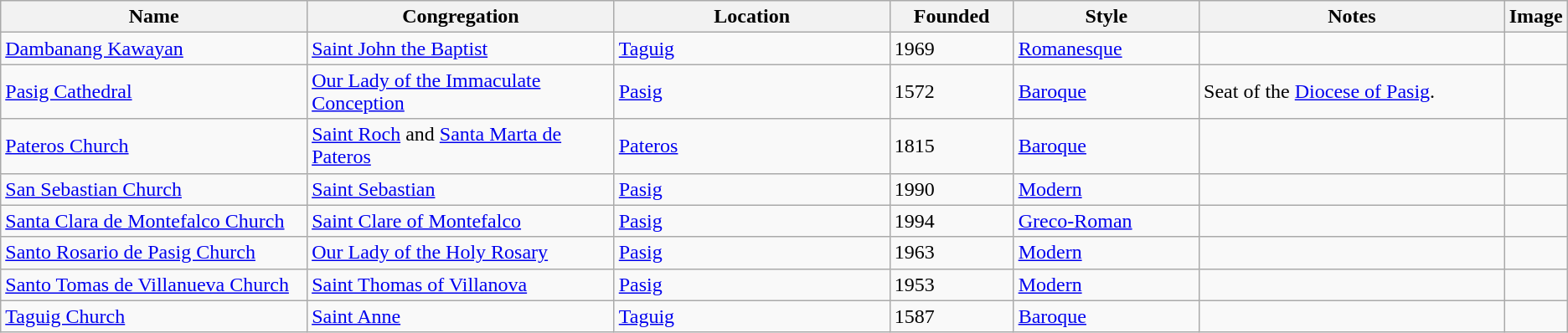<table class="wikitable sortable">
<tr>
<th width=20%>Name</th>
<th width=20%>Congregation</th>
<th width=18%>Location</th>
<th width=8%>Founded</th>
<th width=12%>Style</th>
<th width=20%>Notes</th>
<th width=6%>Image</th>
</tr>
<tr>
<td><a href='#'>Dambanang Kawayan</a></td>
<td><a href='#'>Saint John the Baptist</a></td>
<td><a href='#'>Taguig</a></td>
<td>1969</td>
<td><a href='#'>Romanesque</a></td>
<td></td>
<td></td>
</tr>
<tr>
<td><a href='#'>Pasig Cathedral</a></td>
<td><a href='#'>Our Lady of the Immaculate Conception</a></td>
<td><a href='#'>Pasig</a></td>
<td>1572</td>
<td><a href='#'>Baroque</a></td>
<td>Seat of the <a href='#'>Diocese of Pasig</a>.</td>
<td></td>
</tr>
<tr>
<td><a href='#'>Pateros Church</a></td>
<td><a href='#'>Saint Roch</a> and <a href='#'>Santa Marta de Pateros</a></td>
<td><a href='#'>Pateros</a></td>
<td>1815</td>
<td><a href='#'>Baroque</a></td>
<td></td>
<td><br></td>
</tr>
<tr>
<td><a href='#'>San Sebastian Church</a></td>
<td><a href='#'>Saint Sebastian</a></td>
<td><a href='#'>Pasig</a></td>
<td>1990</td>
<td><a href='#'>Modern</a></td>
<td></td>
<td></td>
</tr>
<tr>
<td><a href='#'>Santa Clara de Montefalco Church</a></td>
<td><a href='#'>Saint Clare of Montefalco</a></td>
<td><a href='#'>Pasig</a></td>
<td>1994</td>
<td><a href='#'>Greco-Roman</a></td>
<td></td>
<td></td>
</tr>
<tr>
<td><a href='#'>Santo Rosario de Pasig Church</a></td>
<td><a href='#'>Our Lady of the Holy Rosary</a></td>
<td><a href='#'>Pasig</a></td>
<td>1963</td>
<td><a href='#'>Modern</a></td>
<td></td>
<td></td>
</tr>
<tr>
<td><a href='#'>Santo Tomas de Villanueva Church</a></td>
<td><a href='#'>Saint Thomas of Villanova</a></td>
<td><a href='#'>Pasig</a></td>
<td>1953</td>
<td><a href='#'>Modern</a></td>
<td></td>
<td></td>
</tr>
<tr>
<td><a href='#'>Taguig Church</a></td>
<td><a href='#'>Saint Anne</a></td>
<td><a href='#'>Taguig</a></td>
<td>1587</td>
<td><a href='#'>Baroque</a></td>
<td></td>
<td></td>
</tr>
</table>
